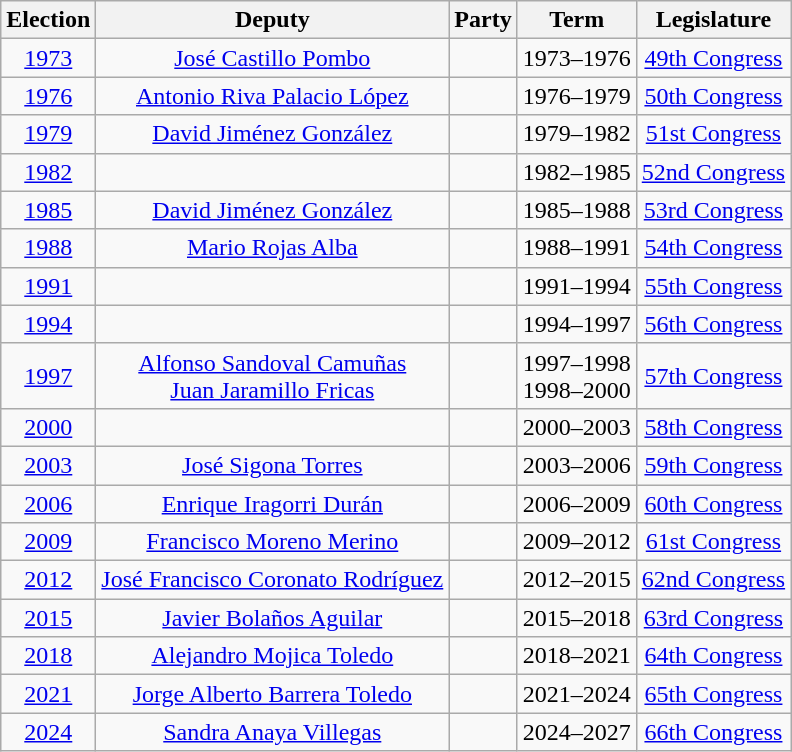<table class="wikitable" style="text-align: center">
<tr>
<th>Election</th>
<th>Deputy</th>
<th>Party</th>
<th>Term</th>
<th>Legislature</th>
</tr>
<tr>
<td><a href='#'>1973</a></td>
<td><a href='#'>José Castillo Pombo</a></td>
<td></td>
<td>1973–1976</td>
<td><a href='#'>49th Congress</a></td>
</tr>
<tr>
<td><a href='#'>1976</a></td>
<td><a href='#'>Antonio Riva Palacio López</a></td>
<td></td>
<td>1976–1979</td>
<td><a href='#'>50th Congress</a></td>
</tr>
<tr>
<td><a href='#'>1979</a></td>
<td><a href='#'>David Jiménez González</a></td>
<td></td>
<td>1979–1982</td>
<td><a href='#'>51st Congress</a></td>
</tr>
<tr>
<td><a href='#'>1982</a></td>
<td></td>
<td></td>
<td>1982–1985</td>
<td><a href='#'>52nd Congress</a></td>
</tr>
<tr>
<td><a href='#'>1985</a></td>
<td><a href='#'>David Jiménez González</a></td>
<td></td>
<td>1985–1988</td>
<td><a href='#'>53rd Congress</a></td>
</tr>
<tr>
<td><a href='#'>1988</a></td>
<td><a href='#'>Mario Rojas Alba</a></td>
<td></td>
<td>1988–1991</td>
<td><a href='#'>54th Congress</a></td>
</tr>
<tr>
<td><a href='#'>1991</a></td>
<td></td>
<td></td>
<td>1991–1994</td>
<td><a href='#'>55th Congress</a></td>
</tr>
<tr>
<td><a href='#'>1994</a></td>
<td></td>
<td></td>
<td>1994–1997</td>
<td><a href='#'>56th Congress</a></td>
</tr>
<tr>
<td><a href='#'>1997</a></td>
<td><a href='#'>Alfonso Sandoval Camuñas</a><br><a href='#'>Juan Jaramillo Fricas</a></td>
<td></td>
<td>1997–1998<br>1998–2000</td>
<td><a href='#'>57th Congress</a></td>
</tr>
<tr>
<td><a href='#'>2000</a></td>
<td></td>
<td></td>
<td>2000–2003</td>
<td><a href='#'>58th Congress</a></td>
</tr>
<tr>
<td><a href='#'>2003</a></td>
<td><a href='#'>José Sigona Torres</a></td>
<td></td>
<td>2003–2006</td>
<td><a href='#'>59th Congress</a></td>
</tr>
<tr>
<td><a href='#'>2006</a></td>
<td><a href='#'>Enrique Iragorri Durán</a></td>
<td></td>
<td>2006–2009</td>
<td><a href='#'>60th Congress</a></td>
</tr>
<tr>
<td><a href='#'>2009</a></td>
<td><a href='#'>Francisco Moreno Merino</a></td>
<td></td>
<td>2009–2012</td>
<td><a href='#'>61st Congress</a></td>
</tr>
<tr>
<td><a href='#'>2012</a></td>
<td><a href='#'>José Francisco Coronato Rodríguez</a></td>
<td></td>
<td>2012–2015</td>
<td><a href='#'>62nd Congress</a></td>
</tr>
<tr>
<td><a href='#'>2015</a></td>
<td><a href='#'>Javier Bolaños Aguilar</a></td>
<td></td>
<td>2015–2018</td>
<td><a href='#'>63rd Congress</a></td>
</tr>
<tr>
<td><a href='#'>2018</a></td>
<td><a href='#'>Alejandro Mojica Toledo</a></td>
<td></td>
<td>2018–2021</td>
<td><a href='#'>64th Congress</a></td>
</tr>
<tr>
<td><a href='#'>2021</a></td>
<td><a href='#'>Jorge Alberto Barrera Toledo</a></td>
<td></td>
<td>2021–2024</td>
<td><a href='#'>65th Congress</a></td>
</tr>
<tr>
<td><a href='#'>2024</a></td>
<td><a href='#'>Sandra Anaya Villegas</a></td>
<td></td>
<td>2024–2027</td>
<td><a href='#'>66th Congress</a></td>
</tr>
</table>
